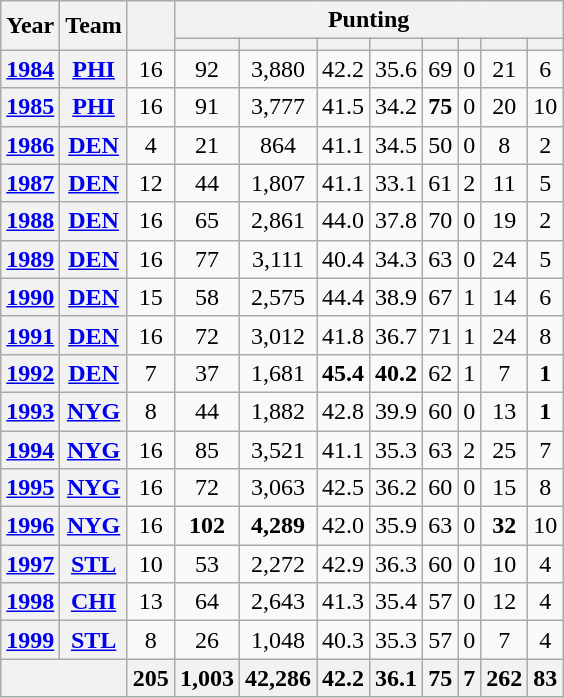<table class= "wikitable" style="text-align:center;">
<tr>
<th rowspan="2">Year</th>
<th rowspan="2">Team</th>
<th rowspan="2"></th>
<th colspan="8">Punting</th>
</tr>
<tr>
<th></th>
<th></th>
<th></th>
<th></th>
<th></th>
<th></th>
<th></th>
<th></th>
</tr>
<tr>
<th><a href='#'>1984</a></th>
<th><a href='#'>PHI</a></th>
<td>16</td>
<td>92</td>
<td>3,880</td>
<td>42.2</td>
<td>35.6</td>
<td>69</td>
<td>0</td>
<td>21</td>
<td>6</td>
</tr>
<tr>
<th><a href='#'>1985</a></th>
<th><a href='#'>PHI</a></th>
<td>16</td>
<td>91</td>
<td>3,777</td>
<td>41.5</td>
<td>34.2</td>
<td><strong>75</strong></td>
<td>0</td>
<td>20</td>
<td>10</td>
</tr>
<tr>
<th><a href='#'>1986</a></th>
<th><a href='#'>DEN</a></th>
<td>4</td>
<td>21</td>
<td>864</td>
<td>41.1</td>
<td>34.5</td>
<td>50</td>
<td>0</td>
<td>8</td>
<td>2</td>
</tr>
<tr>
<th><a href='#'>1987</a></th>
<th><a href='#'>DEN</a></th>
<td>12</td>
<td>44</td>
<td>1,807</td>
<td>41.1</td>
<td>33.1</td>
<td>61</td>
<td>2</td>
<td>11</td>
<td>5</td>
</tr>
<tr>
<th><a href='#'>1988</a></th>
<th><a href='#'>DEN</a></th>
<td>16</td>
<td>65</td>
<td>2,861</td>
<td>44.0</td>
<td>37.8</td>
<td>70</td>
<td>0</td>
<td>19</td>
<td>2</td>
</tr>
<tr>
<th><a href='#'>1989</a></th>
<th><a href='#'>DEN</a></th>
<td>16</td>
<td>77</td>
<td>3,111</td>
<td>40.4</td>
<td>34.3</td>
<td>63</td>
<td>0</td>
<td>24</td>
<td>5</td>
</tr>
<tr>
<th><a href='#'>1990</a></th>
<th><a href='#'>DEN</a></th>
<td>15</td>
<td>58</td>
<td>2,575</td>
<td>44.4</td>
<td>38.9</td>
<td>67</td>
<td>1</td>
<td>14</td>
<td>6</td>
</tr>
<tr>
<th><a href='#'>1991</a></th>
<th><a href='#'>DEN</a></th>
<td>16</td>
<td>72</td>
<td>3,012</td>
<td>41.8</td>
<td>36.7</td>
<td>71</td>
<td>1</td>
<td>24</td>
<td>8</td>
</tr>
<tr>
<th><a href='#'>1992</a></th>
<th><a href='#'>DEN</a></th>
<td>7</td>
<td>37</td>
<td>1,681</td>
<td><strong>45.4</strong></td>
<td><strong>40.2</strong></td>
<td>62</td>
<td>1</td>
<td>7</td>
<td><strong>1</strong></td>
</tr>
<tr>
<th><a href='#'>1993</a></th>
<th><a href='#'>NYG</a></th>
<td>8</td>
<td>44</td>
<td>1,882</td>
<td>42.8</td>
<td>39.9</td>
<td>60</td>
<td>0</td>
<td>13</td>
<td><strong>1</strong></td>
</tr>
<tr>
<th><a href='#'>1994</a></th>
<th><a href='#'>NYG</a></th>
<td>16</td>
<td>85</td>
<td>3,521</td>
<td>41.1</td>
<td>35.3</td>
<td>63</td>
<td>2</td>
<td>25</td>
<td>7</td>
</tr>
<tr>
<th><a href='#'>1995</a></th>
<th><a href='#'>NYG</a></th>
<td>16</td>
<td>72</td>
<td>3,063</td>
<td>42.5</td>
<td>36.2</td>
<td>60</td>
<td>0</td>
<td>15</td>
<td>8</td>
</tr>
<tr>
<th><a href='#'>1996</a></th>
<th><a href='#'>NYG</a></th>
<td>16</td>
<td><strong>102</strong></td>
<td><strong>4,289</strong></td>
<td>42.0</td>
<td>35.9</td>
<td>63</td>
<td>0</td>
<td><strong>32</strong></td>
<td>10</td>
</tr>
<tr>
<th><a href='#'>1997</a></th>
<th><a href='#'>STL</a></th>
<td>10</td>
<td>53</td>
<td>2,272</td>
<td>42.9</td>
<td>36.3</td>
<td>60</td>
<td>0</td>
<td>10</td>
<td>4</td>
</tr>
<tr>
<th><a href='#'>1998</a></th>
<th><a href='#'>CHI</a></th>
<td>13</td>
<td>64</td>
<td>2,643</td>
<td>41.3</td>
<td>35.4</td>
<td>57</td>
<td>0</td>
<td>12</td>
<td>4</td>
</tr>
<tr>
<th><a href='#'>1999</a></th>
<th><a href='#'>STL</a></th>
<td>8</td>
<td>26</td>
<td>1,048</td>
<td>40.3</td>
<td>35.3</td>
<td>57</td>
<td>0</td>
<td>7</td>
<td>4</td>
</tr>
<tr>
<th colspan="2"></th>
<th>205</th>
<th>1,003</th>
<th>42,286</th>
<th>42.2</th>
<th>36.1</th>
<th>75</th>
<th>7</th>
<th>262</th>
<th>83</th>
</tr>
</table>
